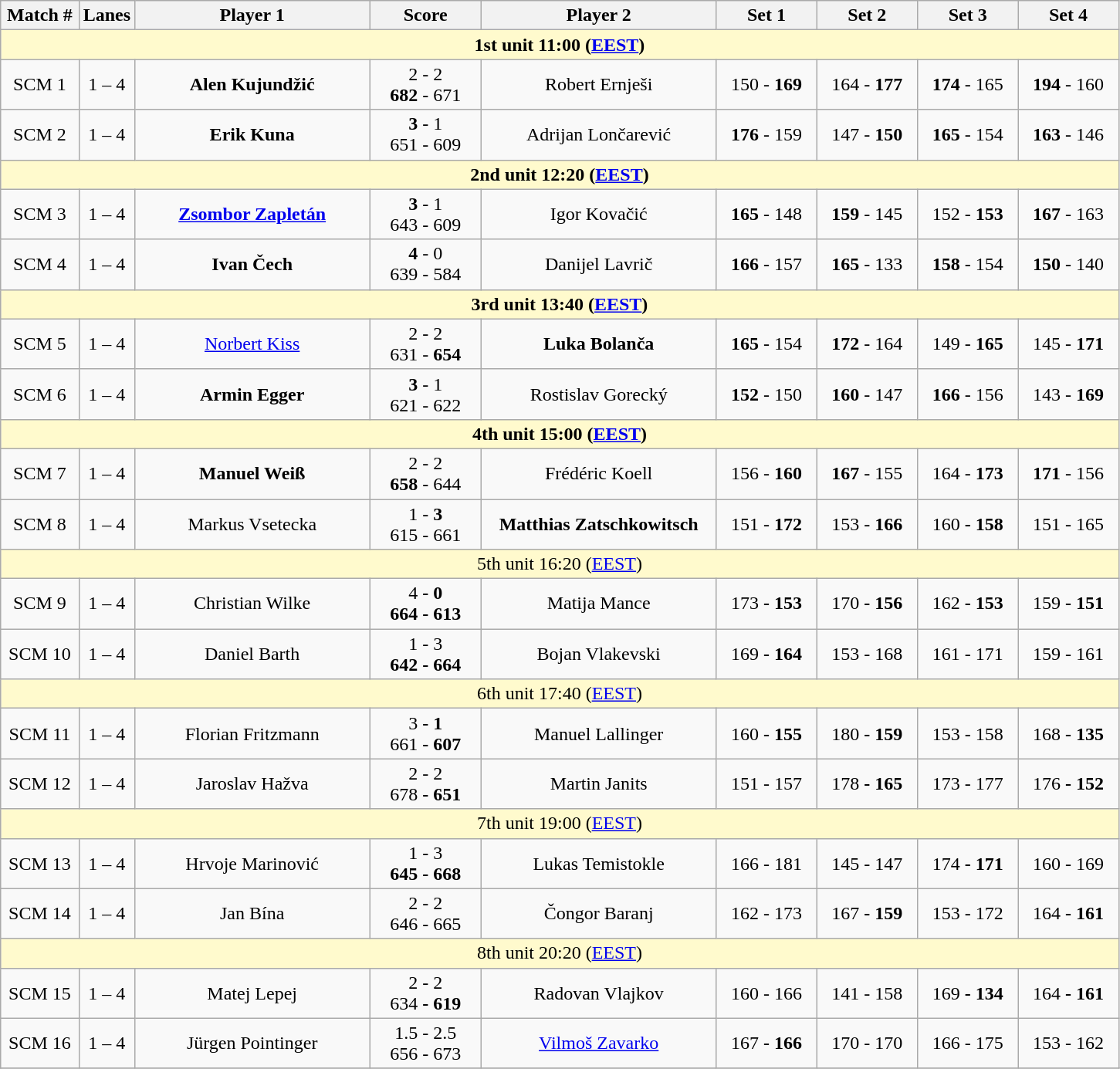<table class="wikitable">
<tr>
<th width="7%">Match #</th>
<th width="5%">Lanes</th>
<th width="21%">Player 1</th>
<th width="10%">Score</th>
<th width="21%">Player 2</th>
<th width="9%">Set 1</th>
<th width="9%">Set 2</th>
<th width="9%">Set 3</th>
<th width="9%">Set 4</th>
</tr>
<tr>
<td colspan="9" style="text-align:center; background-color:#FFFACD"><strong>1st unit 11:00 (<a href='#'>EEST</a>)</strong></td>
</tr>
<tr style=text-align:center;"background:#;">
<td>SCM 1</td>
<td>1 – 4</td>
<td> <strong>Alen Kujundžić</strong></td>
<td>2 - 2 <br> <strong>682</strong> - 671</td>
<td> Robert Ernješi</td>
<td>150 - <strong>169</strong></td>
<td>164 - <strong>177</strong></td>
<td><strong>174</strong> - 165</td>
<td><strong>194</strong> - 160</td>
</tr>
<tr style=text-align:center;"background:#;">
<td>SCM 2</td>
<td>1 – 4</td>
<td> <strong>Erik Kuna</strong></td>
<td><strong>3</strong> - 1 <br> 651 - 609</td>
<td> Adrijan Lončarević</td>
<td><strong>176</strong> - 159</td>
<td>147 - <strong>150</strong></td>
<td><strong>165</strong> - 154</td>
<td><strong>163</strong> - 146</td>
</tr>
<tr>
<td colspan="9" style="text-align:center; background-color:#FFFACD"><strong>2nd unit 12:20 (<a href='#'>EEST</a>)</strong></td>
</tr>
<tr style=text-align:center;"background:#;">
<td>SCM 3</td>
<td>1 – 4</td>
<td> <strong><a href='#'>Zsombor Zapletán</a></strong></td>
<td><strong>3</strong> - 1 <br> 643 - 609</td>
<td> Igor Kovačić</td>
<td><strong>165</strong> - 148</td>
<td><strong>159</strong> - 145</td>
<td>152 - <strong>153</strong></td>
<td><strong>167</strong> - 163</td>
</tr>
<tr style=text-align:center;"background:#;">
<td>SCM 4</td>
<td>1 – 4</td>
<td> <strong>Ivan Čech</strong></td>
<td><strong>4</strong> - 0 <br> 639 - 584</td>
<td> Danijel Lavrič</td>
<td><strong>166</strong> - 157</td>
<td><strong>165</strong> - 133</td>
<td><strong>158</strong> - 154</td>
<td><strong>150</strong> - 140</td>
</tr>
<tr>
<td colspan="9" style="text-align:center; background-color:#FFFACD"><strong>3rd unit 13:40 (<a href='#'>EEST</a>)</strong></td>
</tr>
<tr style=text-align:center;"background:#;">
<td>SCM 5</td>
<td>1 – 4</td>
<td> <a href='#'>Norbert Kiss</a></td>
<td>2 - 2 <br> 631 - <strong>654</strong></td>
<td> <strong>Luka Bolanča</strong></td>
<td><strong>165</strong> - 154</td>
<td><strong>172</strong> - 164</td>
<td>149 - <strong>165</strong></td>
<td>145 - <strong>171</strong></td>
</tr>
<tr style=text-align:center;"background:#;">
<td>SCM 6</td>
<td>1 – 4</td>
<td> <strong>Armin Egger</strong></td>
<td><strong>3</strong> - 1 <br> 621 - 622</td>
<td> Rostislav Gorecký</td>
<td><strong>152</strong> - 150</td>
<td><strong>160</strong> - 147</td>
<td><strong>166</strong> - 156</td>
<td>143 - <strong>169</strong></td>
</tr>
<tr>
<td colspan="9" style="text-align:center; background-color:#FFFACD"><strong>4th unit 15:00 (<a href='#'>EEST</a>)</strong></td>
</tr>
<tr style=text-align:center;"background:#;">
<td>SCM 7</td>
<td>1 – 4</td>
<td> <strong>Manuel Weiß</strong></td>
<td>2 - 2 <br> <strong>658</strong> - 644</td>
<td> Frédéric Koell</td>
<td>156 - <strong>160</strong></td>
<td><strong>167</strong> - 155</td>
<td>164 - <strong>173</strong></td>
<td><strong>171</strong> - 156</td>
</tr>
<tr style=text-align:center;"background:#;">
<td>SCM 8</td>
<td>1 – 4</td>
<td> Markus Vsetecka</td>
<td>1 - <strong>3</strong> <br> 615 - 661</td>
<td> <strong>Matthias Zatschkowitsch</strong></td>
<td>151 - <strong>172</strong></td>
<td>153 - <strong>166<em></td>
<td></strong>160<strong> - 158</td>
<td>151 - </strong>165<strong></td>
</tr>
<tr>
<td colspan="9" style="text-align:center; background-color:#FFFACD"></strong>5th unit 16:20 (<a href='#'>EEST</a>)<strong></td>
</tr>
<tr style=text-align:center;"background:#;">
<td>SCM 9</td>
<td>1 – 4</td>
<td> </strong>Christian Wilke<strong></td>
<td></strong>4<strong> - 0 <br> 664 - 613</td>
<td> Matija Mance</td>
<td></strong>173<strong> - 153</td>
<td></strong>170<strong> - 156</td>
<td></strong>162<strong> - 153</td>
<td></strong>159<strong> - 151</td>
</tr>
<tr style=text-align:center;"background:#;">
<td>SCM 10</td>
<td>1 – 4</td>
<td> Daniel Barth</td>
<td>1 - </strong>3<strong> <br> 642 - 664</td>
<td> </strong>Bojan Vlakevski<strong></td>
<td></strong>169<strong> - 164</td>
<td>153 - </strong>168<strong></td>
<td>161 - </strong>171<strong></td>
<td>159 - </strong>161<strong></td>
</tr>
<tr>
<td colspan="9" style="text-align:center; background-color:#FFFACD"></strong>6th unit 17:40 (<a href='#'>EEST</a>)<strong></td>
</tr>
<tr style=text-align:center;"background:#;">
<td>SCM 11</td>
<td>1 – 4</td>
<td> </strong>Florian Fritzmann<strong></td>
<td></strong>3<strong> - 1 <br> </strong>661<strong> - 607</td>
<td> Manuel Lallinger</td>
<td></strong>160<strong> - 155</td>
<td></strong>180<strong> - 159</td>
<td>153 - </strong>158<strong></td>
<td></strong>168<strong> - 135</td>
</tr>
<tr style=text-align:center;"background:#;">
<td>SCM 12</td>
<td>1 – 4</td>
<td> </strong>Jaroslav Hažva<strong></td>
<td>2 - 2 <br> </strong>678<strong> - 651</td>
<td> Martin Janits</td>
<td>151 - </strong>157<strong></td>
<td></strong>178<strong> - 165</td>
<td>173 - </strong>177<strong></td>
<td></strong>176<strong> - 152</td>
</tr>
<tr>
<td colspan="9" style="text-align:center; background-color:#FFFACD"></strong>7th unit 19:00 (<a href='#'>EEST</a>)<strong></td>
</tr>
<tr style=text-align:center;"background:#;">
<td>SCM 13</td>
<td>1 – 4</td>
<td> Hrvoje Marinović</td>
<td>1 - </strong>3<strong> <br> 645 - 668</td>
<td> </strong>Lukas Temistokle<strong></td>
<td>166 - </strong>181<strong></td>
<td>145 - </strong>147<strong></td>
<td></strong>174<strong> - 171</td>
<td>160 - </strong>169<strong></td>
</tr>
<tr style=text-align:center;"background:#;">
<td>SCM 14</td>
<td>1 – 4</td>
<td> Jan Bína</td>
<td>2 - 2 <br> 646 - </strong>665<strong></td>
<td> </strong>Čongor Baranj<strong></td>
<td>162 - </strong>173<strong></td>
<td></strong>167<strong> - 159</td>
<td>153 - </strong>172<strong></td>
<td></strong>164<strong> - 161</td>
</tr>
<tr>
<td colspan="9" style="text-align:center; background-color:#FFFACD"></strong>8th unit 20:20 (<a href='#'>EEST</a>)<strong></td>
</tr>
<tr style=text-align:center;"background:#;">
<td>SCM 15</td>
<td>1 – 4</td>
<td> </strong>Matej Lepej<strong></td>
<td>2 - 2 <br> </strong>634<strong> - 619</td>
<td> Radovan Vlajkov</td>
<td>160 - </strong>166<strong></td>
<td>141 - </strong>158<strong></td>
<td></strong>169<strong> - 134</td>
<td></strong>164<strong> - 161</td>
</tr>
<tr style=text-align:center;"background:#;">
<td>SCM 16</td>
<td>1 – 4</td>
<td> Jürgen Pointinger</td>
<td>1.5 - 2.5 <br> 656 - </strong>673<strong></td>
<td> </strong><a href='#'>Vilmoš Zavarko</a><strong></td>
<td></strong>167<strong> - 166</td>
<td></em>170<em> - </em>170<em></td>
<td>166 - </strong>175<strong></td>
<td>153 - </strong>162<strong></td>
</tr>
<tr>
</tr>
</table>
